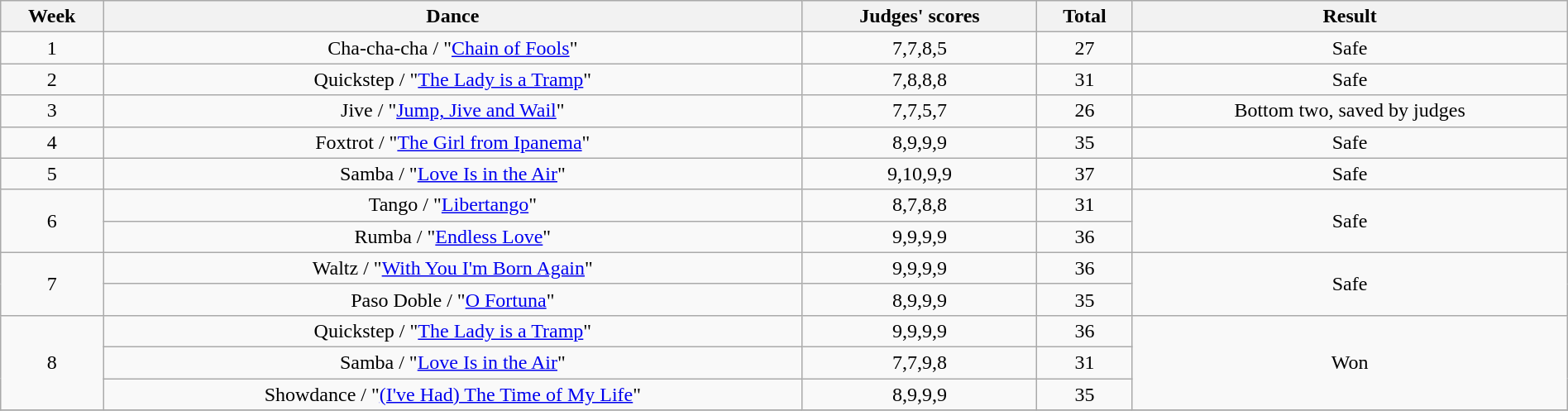<table class="wikitable" style="text-align: center; width: 100%;">
<tr>
<th>Week</th>
<th>Dance</th>
<th>Judges' scores</th>
<th>Total</th>
<th>Result</th>
</tr>
<tr>
<td>1</td>
<td>Cha-cha-cha / "<a href='#'>Chain of Fools</a>"</td>
<td>7,7,8,5</td>
<td>27</td>
<td>Safe</td>
</tr>
<tr>
<td>2</td>
<td>Quickstep / "<a href='#'>The Lady is a Tramp</a>"</td>
<td>7,8,8,8</td>
<td>31</td>
<td>Safe</td>
</tr>
<tr>
<td>3</td>
<td>Jive / "<a href='#'>Jump, Jive and Wail</a>"</td>
<td>7,7,5,7</td>
<td>26</td>
<td>Bottom two, saved by judges</td>
</tr>
<tr>
<td>4</td>
<td>Foxtrot / "<a href='#'>The Girl from Ipanema</a>"</td>
<td>8,9,9,9</td>
<td>35</td>
<td>Safe</td>
</tr>
<tr>
<td>5</td>
<td>Samba / "<a href='#'>Love Is in the Air</a>"</td>
<td>9,10,9,9</td>
<td>37</td>
<td>Safe</td>
</tr>
<tr>
<td rowspan=2>6</td>
<td>Tango / "<a href='#'>Libertango</a>"</td>
<td>8,7,8,8</td>
<td>31</td>
<td rowspan=2>Safe</td>
</tr>
<tr>
<td>Rumba / "<a href='#'>Endless Love</a>"</td>
<td>9,9,9,9</td>
<td>36</td>
</tr>
<tr>
<td rowspan=2>7</td>
<td>Waltz / "<a href='#'>With You I'm Born Again</a>"</td>
<td>9,9,9,9</td>
<td>36</td>
<td rowspan=2>Safe</td>
</tr>
<tr>
<td>Paso Doble / "<a href='#'>O Fortuna</a>"</td>
<td>8,9,9,9</td>
<td>35</td>
</tr>
<tr>
<td rowspan=3>8</td>
<td>Quickstep / "<a href='#'>The Lady is a Tramp</a>"</td>
<td>9,9,9,9</td>
<td>36</td>
<td rowspan=3>Won</td>
</tr>
<tr>
<td>Samba / "<a href='#'>Love Is in the Air</a>"</td>
<td>7,7,9,8</td>
<td>31</td>
</tr>
<tr>
<td>Showdance / "<a href='#'>(I've Had) The Time of My Life</a>"</td>
<td>8,9,9,9</td>
<td>35</td>
</tr>
<tr>
</tr>
</table>
